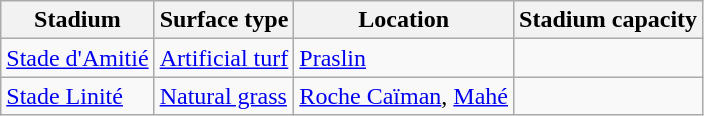<table class="wikitable sortable" style="text-align: left;">
<tr>
<th>Stadium</th>
<th>Surface type</th>
<th>Location</th>
<th>Stadium capacity</th>
</tr>
<tr>
<td><a href='#'>Stade d'Amitié</a></td>
<td><a href='#'>Artificial turf</a></td>
<td><a href='#'>Praslin</a></td>
<td></td>
</tr>
<tr>
<td><a href='#'>Stade Linité</a></td>
<td><a href='#'>Natural grass</a></td>
<td><a href='#'>Roche Caïman</a>, <a href='#'>Mahé</a></td>
<td></td>
</tr>
</table>
